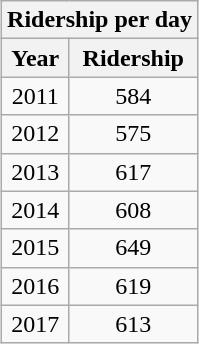<table class="wikitable" style="margin: 1em 0.2em; text-align: center;">
<tr>
<th colspan="2">Ridership per day </th>
</tr>
<tr>
<th>Year</th>
<th>Ridership</th>
</tr>
<tr>
<td>2011</td>
<td>584</td>
</tr>
<tr>
<td>2012</td>
<td>575</td>
</tr>
<tr>
<td>2013</td>
<td>617</td>
</tr>
<tr>
<td>2014</td>
<td>608</td>
</tr>
<tr>
<td>2015</td>
<td>649</td>
</tr>
<tr>
<td>2016</td>
<td>619</td>
</tr>
<tr>
<td>2017</td>
<td>613</td>
</tr>
</table>
